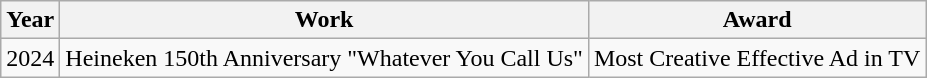<table class="wikitable">
<tr>
<th>Year</th>
<th>Work</th>
<th>Award</th>
</tr>
<tr>
<td>2024</td>
<td>Heineken 150th Anniversary "Whatever You Call Us"</td>
<td>Most Creative Effective Ad in TV</td>
</tr>
</table>
